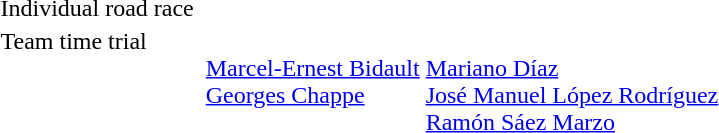<table>
<tr>
<td>Individual road race</td>
<td></td>
<td></td>
<td></td>
</tr>
<tr valign="top">
<td>Team time trial</td>
<td></td>
<td><br><a href='#'>Marcel-Ernest Bidault</a><br><a href='#'>Georges Chappe</a></td>
<td><br><a href='#'>Mariano Díaz</a><br><a href='#'>José Manuel López Rodríguez</a><br><a href='#'>Ramón Sáez Marzo</a></td>
</tr>
</table>
